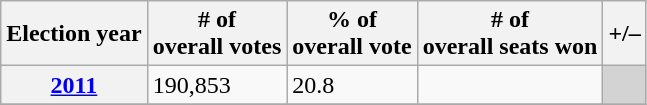<table class=wikitable>
<tr>
<th>Election year</th>
<th># of<br>overall votes</th>
<th>% of<br>overall vote</th>
<th># of<br>overall seats won</th>
<th>+/–</th>
</tr>
<tr>
<th><a href='#'>2011</a></th>
<td>190,853</td>
<td>20.8</td>
<td></td>
<td bgcolor="lightgrey"></td>
</tr>
<tr>
</tr>
</table>
